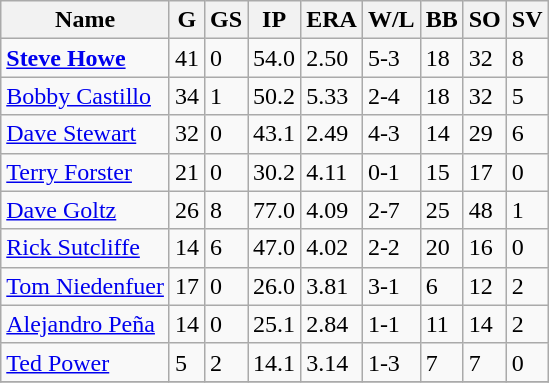<table class="wikitable sortable" style="text-align:left">
<tr>
<th>Name</th>
<th>G</th>
<th>GS</th>
<th>IP</th>
<th>ERA</th>
<th>W/L</th>
<th>BB</th>
<th>SO</th>
<th>SV</th>
</tr>
<tr>
<td><strong><a href='#'>Steve Howe</a></strong></td>
<td>41</td>
<td>0</td>
<td>54.0</td>
<td>2.50</td>
<td>5-3</td>
<td>18</td>
<td>32</td>
<td>8</td>
</tr>
<tr>
<td><a href='#'>Bobby Castillo</a></td>
<td>34</td>
<td>1</td>
<td>50.2</td>
<td>5.33</td>
<td>2-4</td>
<td>18</td>
<td>32</td>
<td>5</td>
</tr>
<tr>
<td><a href='#'>Dave Stewart</a></td>
<td>32</td>
<td>0</td>
<td>43.1</td>
<td>2.49</td>
<td>4-3</td>
<td>14</td>
<td>29</td>
<td>6</td>
</tr>
<tr>
<td><a href='#'>Terry Forster</a></td>
<td>21</td>
<td>0</td>
<td>30.2</td>
<td>4.11</td>
<td>0-1</td>
<td>15</td>
<td>17</td>
<td>0</td>
</tr>
<tr>
<td><a href='#'>Dave Goltz</a></td>
<td>26</td>
<td>8</td>
<td>77.0</td>
<td>4.09</td>
<td>2-7</td>
<td>25</td>
<td>48</td>
<td>1</td>
</tr>
<tr>
<td><a href='#'>Rick Sutcliffe</a></td>
<td>14</td>
<td>6</td>
<td>47.0</td>
<td>4.02</td>
<td>2-2</td>
<td>20</td>
<td>16</td>
<td>0</td>
</tr>
<tr>
<td><a href='#'>Tom Niedenfuer</a></td>
<td>17</td>
<td>0</td>
<td>26.0</td>
<td>3.81</td>
<td>3-1</td>
<td>6</td>
<td>12</td>
<td>2</td>
</tr>
<tr>
<td><a href='#'>Alejandro Peña</a></td>
<td>14</td>
<td>0</td>
<td>25.1</td>
<td>2.84</td>
<td>1-1</td>
<td>11</td>
<td>14</td>
<td>2</td>
</tr>
<tr>
<td><a href='#'>Ted Power</a></td>
<td>5</td>
<td>2</td>
<td>14.1</td>
<td>3.14</td>
<td>1-3</td>
<td>7</td>
<td>7</td>
<td>0</td>
</tr>
<tr>
</tr>
</table>
